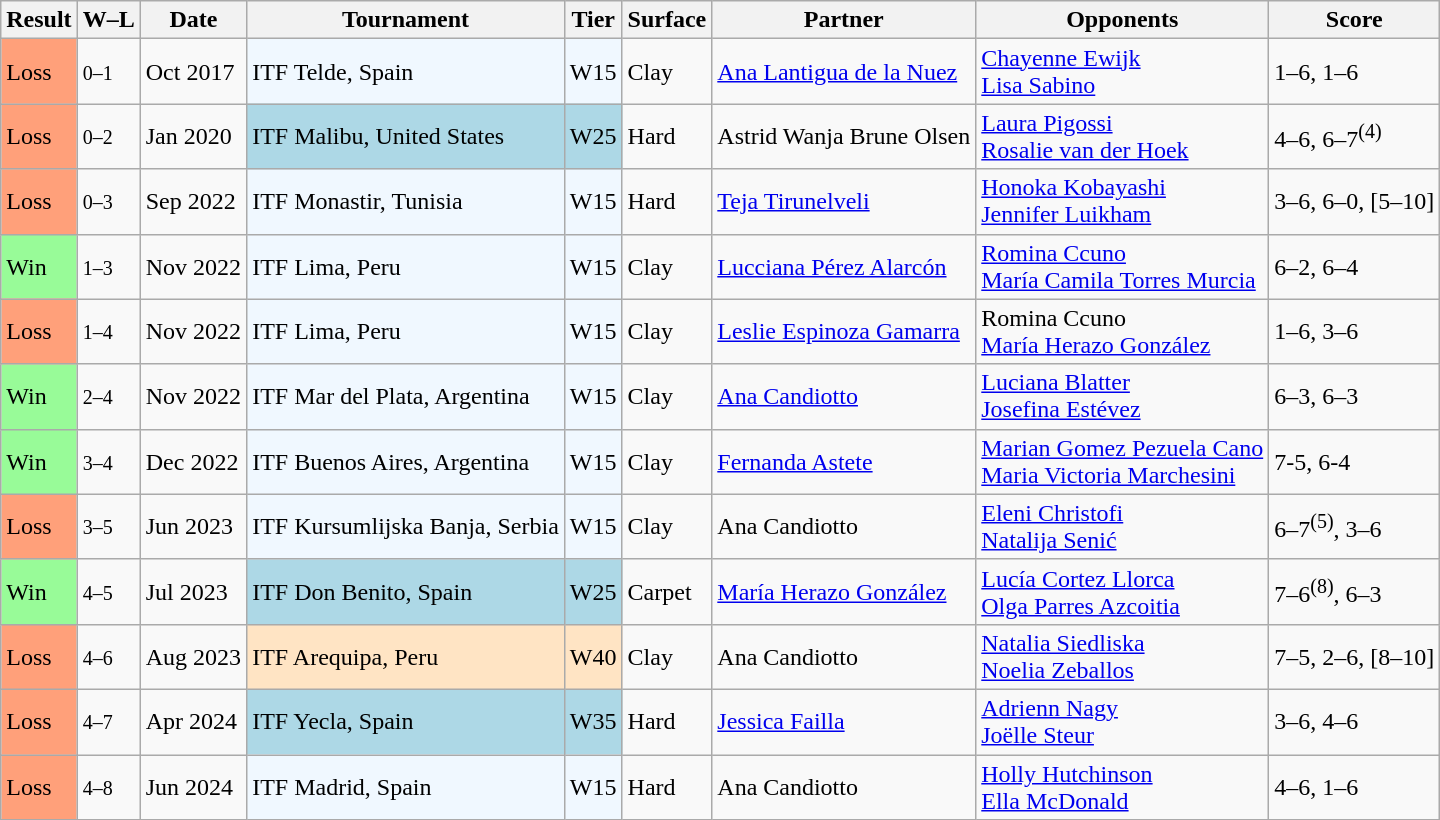<table class="sortable wikitable">
<tr>
<th>Result</th>
<th class="unsortable">W–L</th>
<th>Date</th>
<th>Tournament</th>
<th>Tier</th>
<th>Surface</th>
<th>Partner</th>
<th>Opponents</th>
<th class="unsortable">Score</th>
</tr>
<tr>
<td bgcolor=ffa07a>Loss</td>
<td><small>0–1</small></td>
<td>Oct 2017</td>
<td bgcolor=#f0f8ff>ITF Telde, Spain</td>
<td bgcolor=#f0f8ff>W15</td>
<td>Clay</td>
<td> <a href='#'>Ana Lantigua de la Nuez</a></td>
<td> <a href='#'>Chayenne Ewijk</a> <br> <a href='#'>Lisa Sabino</a></td>
<td>1–6, 1–6</td>
</tr>
<tr>
<td bgcolor=ffa07a>Loss</td>
<td><small>0–2</small></td>
<td>Jan 2020</td>
<td bgcolor=lightblue>ITF Malibu, United States</td>
<td bgcolor=lightblue>W25</td>
<td>Hard</td>
<td> Astrid Wanja Brune Olsen</td>
<td> <a href='#'>Laura Pigossi</a> <br>  <a href='#'>Rosalie van der Hoek</a></td>
<td>4–6, 6–7<sup>(4)</sup></td>
</tr>
<tr>
<td bgcolor=ffa07a>Loss</td>
<td><small>0–3</small></td>
<td>Sep 2022</td>
<td bgcolor=#f0f8ff>ITF Monastir, Tunisia</td>
<td bgcolor=#f0f8ff>W15</td>
<td>Hard</td>
<td> <a href='#'>Teja Tirunelveli</a></td>
<td> <a href='#'>Honoka Kobayashi</a> <br>  <a href='#'>Jennifer Luikham</a></td>
<td>3–6, 6–0, [5–10]</td>
</tr>
<tr>
<td bgcolor=98FB98>Win</td>
<td><small>1–3</small></td>
<td>Nov 2022</td>
<td bgcolor=#f0f8ff>ITF Lima, Peru</td>
<td bgcolor=#f0f8ff>W15</td>
<td>Clay</td>
<td> <a href='#'>Lucciana Pérez Alarcón</a></td>
<td> <a href='#'>Romina Ccuno</a> <br>  <a href='#'>María Camila Torres Murcia</a></td>
<td>6–2, 6–4</td>
</tr>
<tr>
<td bgcolor=ffa07a>Loss</td>
<td><small>1–4</small></td>
<td>Nov 2022</td>
<td bgcolor=#f0f8ff>ITF Lima, Peru</td>
<td bgcolor=#f0f8ff>W15</td>
<td>Clay</td>
<td> <a href='#'>Leslie Espinoza Gamarra</a></td>
<td> Romina Ccuno <br>  <a href='#'>María Herazo González</a></td>
<td>1–6, 3–6</td>
</tr>
<tr>
<td bgcolor=98FB98>Win</td>
<td><small>2–4</small></td>
<td>Nov 2022</td>
<td bgcolor=#f0f8ff>ITF Mar del Plata, Argentina</td>
<td bgcolor=#f0f8ff>W15</td>
<td>Clay</td>
<td> <a href='#'>Ana Candiotto</a></td>
<td> <a href='#'>Luciana Blatter</a> <br>  <a href='#'>Josefina Estévez</a></td>
<td>6–3, 6–3</td>
</tr>
<tr>
<td bgcolor=98FB98>Win</td>
<td><small>3–4</small></td>
<td>Dec 2022</td>
<td bgcolor=#f0f8ff>ITF Buenos Aires, Argentina</td>
<td bgcolor=#f0f8ff>W15</td>
<td>Clay</td>
<td> <a href='#'>Fernanda Astete</a></td>
<td> <a href='#'>Marian Gomez Pezuela Cano</a> <br>  <a href='#'>Maria Victoria Marchesini</a></td>
<td>7-5, 6-4</td>
</tr>
<tr>
<td bgcolor=ffa07a>Loss</td>
<td><small>3–5</small></td>
<td>Jun 2023</td>
<td style="background:#f0f8ff;">ITF Kursumlijska Banja, Serbia</td>
<td style="background:#f0f8ff;">W15</td>
<td>Clay</td>
<td> Ana Candiotto</td>
<td> <a href='#'>Eleni Christofi</a> <br>  <a href='#'>Natalija Senić</a></td>
<td>6–7<sup>(5)</sup>, 3–6</td>
</tr>
<tr>
<td bgcolor=98FB98>Win</td>
<td><small>4–5</small></td>
<td>Jul 2023</td>
<td style="background:lightblue">ITF Don Benito, Spain</td>
<td style="background:lightblue">W25</td>
<td>Carpet</td>
<td> <a href='#'>María Herazo González</a></td>
<td> <a href='#'>Lucía Cortez Llorca</a> <br>  <a href='#'>Olga Parres Azcoitia</a></td>
<td>7–6<sup>(8)</sup>, 6–3</td>
</tr>
<tr>
<td bgcolor="ffa07a">Loss</td>
<td><small>4–6</small></td>
<td>Aug 2023</td>
<td bgcolor=#ffe4c4>ITF Arequipa, Peru</td>
<td bgcolor=#ffe4c4>W40</td>
<td>Clay</td>
<td> Ana Candiotto</td>
<td> <a href='#'>Natalia Siedliska</a> <br>  <a href='#'>Noelia Zeballos</a></td>
<td>7–5, 2–6, [8–10]</td>
</tr>
<tr>
<td bgcolor=ffa07a>Loss</td>
<td><small>4–7</small></td>
<td>Apr 2024</td>
<td style="background:lightblue">ITF Yecla, Spain</td>
<td style="background:lightblue">W35</td>
<td>Hard</td>
<td> <a href='#'>Jessica Failla</a></td>
<td> <a href='#'>Adrienn Nagy</a> <br>  <a href='#'>Joëlle Steur</a></td>
<td>3–6, 4–6</td>
</tr>
<tr>
<td bgcolor=ffa07a>Loss</td>
<td><small>4–8</small></td>
<td>Jun 2024</td>
<td style="background:#f0f8ff;">ITF Madrid, Spain</td>
<td style="background:#f0f8ff;">W15</td>
<td>Hard</td>
<td> Ana Candiotto</td>
<td> <a href='#'>Holly Hutchinson</a> <br>  <a href='#'>Ella McDonald</a></td>
<td>4–6, 1–6</td>
</tr>
</table>
